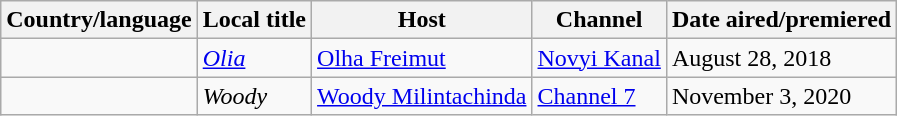<table class="wikitable">
<tr>
<th>Country/language</th>
<th>Local title</th>
<th>Host</th>
<th>Channel</th>
<th>Date aired/premiered</th>
</tr>
<tr>
<td></td>
<td><em><a href='#'>Olia</a></em></td>
<td><a href='#'>Olha Freimut</a></td>
<td><a href='#'>Novyi Kanal</a></td>
<td>August 28, 2018</td>
</tr>
<tr>
<td></td>
<td><em>Woody</em></td>
<td><a href='#'>Woody Milintachinda</a></td>
<td><a href='#'>Channel 7</a></td>
<td>November 3, 2020</td>
</tr>
</table>
